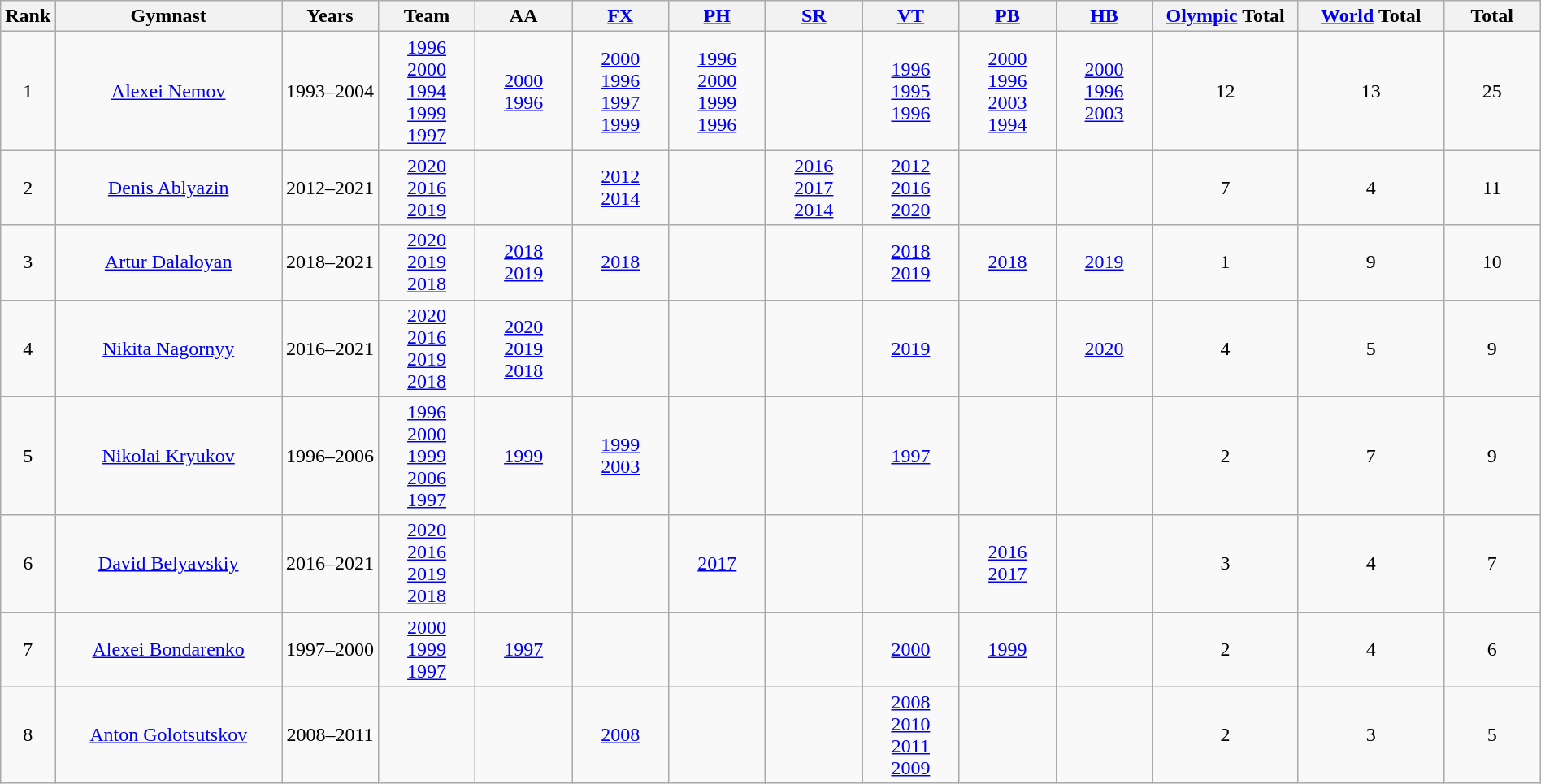<table class="wikitable sortable" width=100% style="text-align:center;">
<tr>
<th style="width:1.8em;">Rank</th>
<th class=unsortable>Gymnast</th>
<th style="width:4.5em;">Years</th>
<th style="width:4.5em;">Team</th>
<th style="width:4.5em;">AA</th>
<th style="width:4.5em;"><a href='#'>FX</a></th>
<th style="width:4.5em;"><a href='#'>PH</a></th>
<th style="width:4.5em;"><a href='#'>SR</a></th>
<th style="width:4.5em;"><a href='#'>VT</a></th>
<th style="width:4.5em;"><a href='#'>PB</a></th>
<th style="width:4.5em;"><a href='#'>HB</a></th>
<th style="width:7.0em;"><a href='#'>Olympic</a> Total</th>
<th style="width:7.0em;"><a href='#'>World</a> Total</th>
<th style="width:4.5em;">Total</th>
</tr>
<tr>
<td>1</td>
<td><a href='#'>Alexei Nemov</a></td>
<td>1993–2004</td>
<td> <a href='#'>1996</a><br> <a href='#'>2000</a><br> <a href='#'>1994</a><br> <a href='#'>1999</a><br> <a href='#'>1997</a></td>
<td> <a href='#'>2000</a><br> <a href='#'>1996</a></td>
<td> <a href='#'>2000</a><br> <a href='#'>1996</a><br> <a href='#'>1997</a><br> <a href='#'>1999</a></td>
<td> <a href='#'>1996</a><br> <a href='#'>2000</a><br> <a href='#'>1999</a><br> <a href='#'>1996</a></td>
<td></td>
<td> <a href='#'>1996</a><br> <a href='#'>1995</a><br> <a href='#'>1996</a></td>
<td> <a href='#'>2000</a><br> <a href='#'>1996</a><br> <a href='#'>2003</a><br> <a href='#'>1994</a></td>
<td> <a href='#'>2000</a><br> <a href='#'>1996</a><br> <a href='#'>2003</a></td>
<td>12</td>
<td>13</td>
<td>25</td>
</tr>
<tr>
<td>2</td>
<td><a href='#'>Denis Ablyazin</a></td>
<td>2012–2021</td>
<td> <a href='#'>2020</a><br> <a href='#'>2016</a><br> <a href='#'>2019</a></td>
<td></td>
<td> <a href='#'>2012</a><br> <a href='#'>2014</a></td>
<td></td>
<td> <a href='#'>2016</a><br> <a href='#'>2017</a><br> <a href='#'>2014</a></td>
<td> <a href='#'>2012</a><br> <a href='#'>2016</a><br> <a href='#'>2020</a></td>
<td></td>
<td></td>
<td>7</td>
<td>4</td>
<td>11</td>
</tr>
<tr>
<td>3</td>
<td><a href='#'>Artur Dalaloyan</a></td>
<td>2018–2021</td>
<td> <a href='#'>2020</a><br> <a href='#'>2019</a><br> <a href='#'>2018</a></td>
<td> <a href='#'>2018</a><br> <a href='#'>2019</a></td>
<td> <a href='#'>2018</a></td>
<td></td>
<td></td>
<td> <a href='#'>2018</a><br> <a href='#'>2019</a></td>
<td> <a href='#'>2018</a></td>
<td> <a href='#'>2019</a></td>
<td>1</td>
<td>9</td>
<td>10</td>
</tr>
<tr>
<td>4</td>
<td><a href='#'>Nikita Nagornyy</a></td>
<td>2016–2021</td>
<td> <a href='#'>2020</a><br> <a href='#'>2016</a><br> <a href='#'>2019</a><br> <a href='#'>2018</a></td>
<td> <a href='#'>2020</a><br> <a href='#'>2019</a><br> <a href='#'>2018</a></td>
<td></td>
<td></td>
<td></td>
<td> <a href='#'>2019</a></td>
<td></td>
<td> <a href='#'>2020</a></td>
<td>4</td>
<td>5</td>
<td>9</td>
</tr>
<tr>
<td>5</td>
<td><a href='#'>Nikolai Kryukov</a></td>
<td>1996–2006</td>
<td> <a href='#'>1996</a><br> <a href='#'>2000</a><br> <a href='#'>1999</a><br> <a href='#'>2006</a><br> <a href='#'>1997</a></td>
<td> <a href='#'>1999</a></td>
<td> <a href='#'>1999</a><br> <a href='#'>2003</a></td>
<td></td>
<td></td>
<td> <a href='#'>1997</a></td>
<td></td>
<td></td>
<td>2</td>
<td>7</td>
<td>9</td>
</tr>
<tr>
<td>6</td>
<td><a href='#'>David Belyavskiy</a></td>
<td>2016–2021</td>
<td> <a href='#'>2020</a><br> <a href='#'>2016</a><br> <a href='#'>2019</a><br> <a href='#'>2018</a></td>
<td></td>
<td></td>
<td> <a href='#'>2017</a></td>
<td></td>
<td></td>
<td> <a href='#'>2016</a><br> <a href='#'>2017</a></td>
<td></td>
<td>3</td>
<td>4</td>
<td>7</td>
</tr>
<tr>
<td>7</td>
<td><a href='#'>Alexei Bondarenko</a></td>
<td>1997–2000</td>
<td> <a href='#'>2000</a><br> <a href='#'>1999</a><br> <a href='#'>1997</a></td>
<td> <a href='#'>1997</a></td>
<td></td>
<td></td>
<td></td>
<td> <a href='#'>2000</a></td>
<td> <a href='#'>1999</a></td>
<td></td>
<td>2</td>
<td>4</td>
<td>6</td>
</tr>
<tr>
<td>8</td>
<td><a href='#'>Anton Golotsutskov</a></td>
<td>2008–2011</td>
<td></td>
<td></td>
<td> <a href='#'>2008</a></td>
<td></td>
<td></td>
<td> <a href='#'>2008</a><br> <a href='#'>2010</a><br> <a href='#'>2011</a><br> <a href='#'>2009</a></td>
<td></td>
<td></td>
<td>2</td>
<td>3</td>
<td>5</td>
</tr>
</table>
